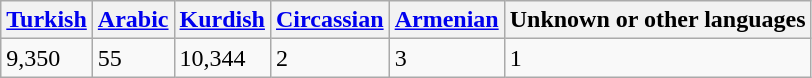<table class="wikitable">
<tr>
<th><a href='#'>Turkish</a></th>
<th><a href='#'>Arabic</a></th>
<th><a href='#'>Kurdish</a></th>
<th><a href='#'>Circassian</a></th>
<th><a href='#'>Armenian</a></th>
<th>Unknown or other languages</th>
</tr>
<tr>
<td>9,350</td>
<td>55</td>
<td>10,344</td>
<td>2</td>
<td>3</td>
<td>1</td>
</tr>
</table>
